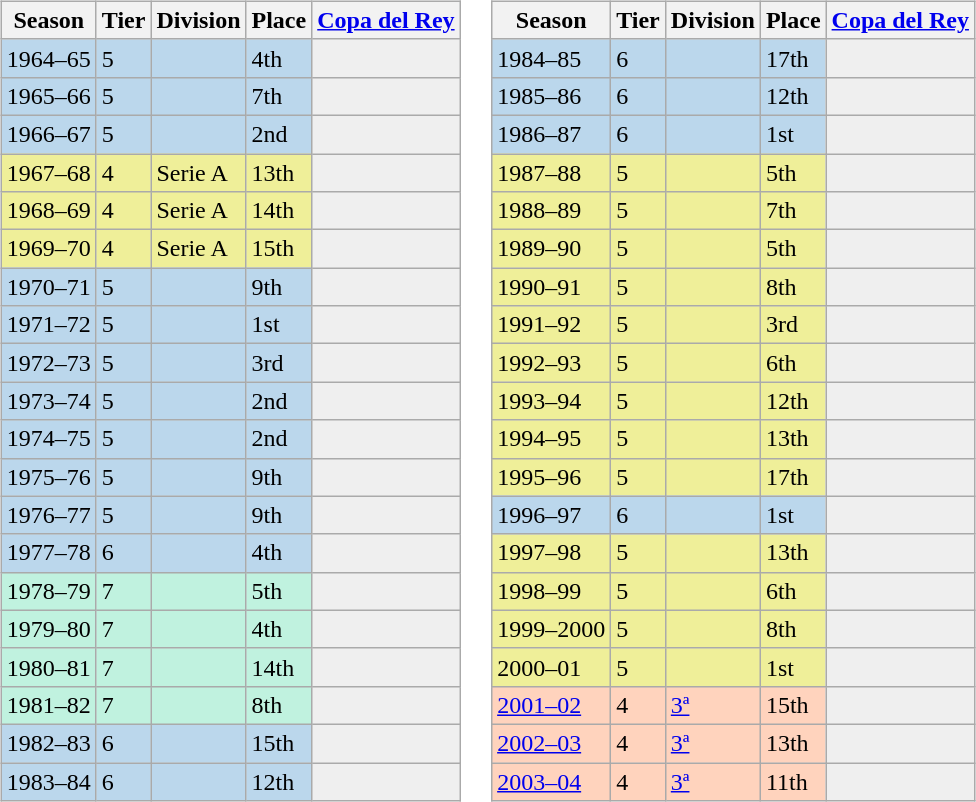<table>
<tr>
<td valign="top" width=0%><br><table class="wikitable">
<tr style="background:#f0f6fa;">
<th>Season</th>
<th>Tier</th>
<th>Division</th>
<th>Place</th>
<th><a href='#'>Copa del Rey</a></th>
</tr>
<tr>
<td style="background:#BBD7EC;">1964–65</td>
<td style="background:#BBD7EC;">5</td>
<td style="background:#BBD7EC;"></td>
<td style="background:#BBD7EC;">4th</td>
<th style="background:#efefef;"></th>
</tr>
<tr>
<td style="background:#BBD7EC;">1965–66</td>
<td style="background:#BBD7EC;">5</td>
<td style="background:#BBD7EC;"></td>
<td style="background:#BBD7EC;">7th</td>
<th style="background:#efefef;"></th>
</tr>
<tr>
<td style="background:#BBD7EC;">1966–67</td>
<td style="background:#BBD7EC;">5</td>
<td style="background:#BBD7EC;"></td>
<td style="background:#BBD7EC;">2nd</td>
<th style="background:#efefef;"></th>
</tr>
<tr>
<td style="background:#EFEF99;">1967–68</td>
<td style="background:#EFEF99;">4</td>
<td style="background:#EFEF99;">Serie A</td>
<td style="background:#EFEF99;">13th</td>
<th style="background:#efefef;"></th>
</tr>
<tr>
<td style="background:#EFEF99;">1968–69</td>
<td style="background:#EFEF99;">4</td>
<td style="background:#EFEF99;">Serie A</td>
<td style="background:#EFEF99;">14th</td>
<th style="background:#efefef;"></th>
</tr>
<tr>
<td style="background:#EFEF99;">1969–70</td>
<td style="background:#EFEF99;">4</td>
<td style="background:#EFEF99;">Serie A</td>
<td style="background:#EFEF99;">15th</td>
<th style="background:#efefef;"></th>
</tr>
<tr>
<td style="background:#BBD7EC;">1970–71</td>
<td style="background:#BBD7EC;">5</td>
<td style="background:#BBD7EC;"></td>
<td style="background:#BBD7EC;">9th</td>
<th style="background:#efefef;"></th>
</tr>
<tr>
<td style="background:#BBD7EC;">1971–72</td>
<td style="background:#BBD7EC;">5</td>
<td style="background:#BBD7EC;"></td>
<td style="background:#BBD7EC;">1st</td>
<th style="background:#efefef;"></th>
</tr>
<tr>
<td style="background:#BBD7EC;">1972–73</td>
<td style="background:#BBD7EC;">5</td>
<td style="background:#BBD7EC;"></td>
<td style="background:#BBD7EC;">3rd</td>
<th style="background:#efefef;"></th>
</tr>
<tr>
<td style="background:#BBD7EC;">1973–74</td>
<td style="background:#BBD7EC;">5</td>
<td style="background:#BBD7EC;"></td>
<td style="background:#BBD7EC;">2nd</td>
<th style="background:#efefef;"></th>
</tr>
<tr>
<td style="background:#BBD7EC;">1974–75</td>
<td style="background:#BBD7EC;">5</td>
<td style="background:#BBD7EC;"></td>
<td style="background:#BBD7EC;">2nd</td>
<th style="background:#efefef;"></th>
</tr>
<tr>
<td style="background:#BBD7EC;">1975–76</td>
<td style="background:#BBD7EC;">5</td>
<td style="background:#BBD7EC;"></td>
<td style="background:#BBD7EC;">9th</td>
<th style="background:#efefef;"></th>
</tr>
<tr>
<td style="background:#BBD7EC;">1976–77</td>
<td style="background:#BBD7EC;">5</td>
<td style="background:#BBD7EC;"></td>
<td style="background:#BBD7EC;">9th</td>
<th style="background:#efefef;"></th>
</tr>
<tr>
<td style="background:#BBD7EC;">1977–78</td>
<td style="background:#BBD7EC;">6</td>
<td style="background:#BBD7EC;"></td>
<td style="background:#BBD7EC;">4th</td>
<th style="background:#efefef;"></th>
</tr>
<tr>
<td style="background:#C0F2DF;">1978–79</td>
<td style="background:#C0F2DF;">7</td>
<td style="background:#C0F2DF;"></td>
<td style="background:#C0F2DF;">5th</td>
<th style="background:#efefef;"></th>
</tr>
<tr>
<td style="background:#C0F2DF;">1979–80</td>
<td style="background:#C0F2DF;">7</td>
<td style="background:#C0F2DF;"></td>
<td style="background:#C0F2DF;">4th</td>
<th style="background:#efefef;"></th>
</tr>
<tr>
<td style="background:#C0F2DF;">1980–81</td>
<td style="background:#C0F2DF;">7</td>
<td style="background:#C0F2DF;"></td>
<td style="background:#C0F2DF;">14th</td>
<th style="background:#efefef;"></th>
</tr>
<tr>
<td style="background:#C0F2DF;">1981–82</td>
<td style="background:#C0F2DF;">7</td>
<td style="background:#C0F2DF;"></td>
<td style="background:#C0F2DF;">8th</td>
<th style="background:#efefef;"></th>
</tr>
<tr>
<td style="background:#BBD7EC;">1982–83</td>
<td style="background:#BBD7EC;">6</td>
<td style="background:#BBD7EC;"></td>
<td style="background:#BBD7EC;">15th</td>
<th style="background:#efefef;"></th>
</tr>
<tr>
<td style="background:#BBD7EC;">1983–84</td>
<td style="background:#BBD7EC;">6</td>
<td style="background:#BBD7EC;"></td>
<td style="background:#BBD7EC;">12th</td>
<th style="background:#efefef;"></th>
</tr>
</table>
</td>
<td valign="top" width=0%><br><table class="wikitable">
<tr style="background:#f0f6fa;">
<th>Season</th>
<th>Tier</th>
<th>Division</th>
<th>Place</th>
<th><a href='#'>Copa del Rey</a></th>
</tr>
<tr>
<td style="background:#BBD7EC;">1984–85</td>
<td style="background:#BBD7EC;">6</td>
<td style="background:#BBD7EC;"></td>
<td style="background:#BBD7EC;">17th</td>
<th style="background:#efefef;"></th>
</tr>
<tr>
<td style="background:#BBD7EC;">1985–86</td>
<td style="background:#BBD7EC;">6</td>
<td style="background:#BBD7EC;"></td>
<td style="background:#BBD7EC;">12th</td>
<th style="background:#efefef;"></th>
</tr>
<tr>
<td style="background:#BBD7EC;">1986–87</td>
<td style="background:#BBD7EC;">6</td>
<td style="background:#BBD7EC;"></td>
<td style="background:#BBD7EC;">1st</td>
<th style="background:#efefef;"></th>
</tr>
<tr>
<td style="background:#EFEF99;">1987–88</td>
<td style="background:#EFEF99;">5</td>
<td style="background:#EFEF99;"></td>
<td style="background:#EFEF99;">5th</td>
<th style="background:#efefef;"></th>
</tr>
<tr>
<td style="background:#EFEF99;">1988–89</td>
<td style="background:#EFEF99;">5</td>
<td style="background:#EFEF99;"></td>
<td style="background:#EFEF99;">7th</td>
<th style="background:#efefef;"></th>
</tr>
<tr>
<td style="background:#EFEF99;">1989–90</td>
<td style="background:#EFEF99;">5</td>
<td style="background:#EFEF99;"></td>
<td style="background:#EFEF99;">5th</td>
<th style="background:#efefef;"></th>
</tr>
<tr>
<td style="background:#EFEF99;">1990–91</td>
<td style="background:#EFEF99;">5</td>
<td style="background:#EFEF99;"></td>
<td style="background:#EFEF99;">8th</td>
<th style="background:#efefef;"></th>
</tr>
<tr>
<td style="background:#EFEF99;">1991–92</td>
<td style="background:#EFEF99;">5</td>
<td style="background:#EFEF99;"></td>
<td style="background:#EFEF99;">3rd</td>
<th style="background:#efefef;"></th>
</tr>
<tr>
<td style="background:#EFEF99;">1992–93</td>
<td style="background:#EFEF99;">5</td>
<td style="background:#EFEF99;"></td>
<td style="background:#EFEF99;">6th</td>
<th style="background:#efefef;"></th>
</tr>
<tr>
<td style="background:#EFEF99;">1993–94</td>
<td style="background:#EFEF99;">5</td>
<td style="background:#EFEF99;"></td>
<td style="background:#EFEF99;">12th</td>
<th style="background:#efefef;"></th>
</tr>
<tr>
<td style="background:#EFEF99;">1994–95</td>
<td style="background:#EFEF99;">5</td>
<td style="background:#EFEF99;"></td>
<td style="background:#EFEF99;">13th</td>
<th style="background:#efefef;"></th>
</tr>
<tr>
<td style="background:#EFEF99;">1995–96</td>
<td style="background:#EFEF99;">5</td>
<td style="background:#EFEF99;"></td>
<td style="background:#EFEF99;">17th</td>
<th style="background:#efefef;"></th>
</tr>
<tr>
<td style="background:#BBD7EC;">1996–97</td>
<td style="background:#BBD7EC;">6</td>
<td style="background:#BBD7EC;"></td>
<td style="background:#BBD7EC;">1st</td>
<th style="background:#efefef;"></th>
</tr>
<tr>
<td style="background:#EFEF99;">1997–98</td>
<td style="background:#EFEF99;">5</td>
<td style="background:#EFEF99;"></td>
<td style="background:#EFEF99;">13th</td>
<th style="background:#efefef;"></th>
</tr>
<tr>
<td style="background:#EFEF99;">1998–99</td>
<td style="background:#EFEF99;">5</td>
<td style="background:#EFEF99;"></td>
<td style="background:#EFEF99;">6th</td>
<th style="background:#efefef;"></th>
</tr>
<tr>
<td style="background:#EFEF99;">1999–2000</td>
<td style="background:#EFEF99;">5</td>
<td style="background:#EFEF99;"></td>
<td style="background:#EFEF99;">8th</td>
<th style="background:#efefef;"></th>
</tr>
<tr>
<td style="background:#EFEF99;">2000–01</td>
<td style="background:#EFEF99;">5</td>
<td style="background:#EFEF99;"></td>
<td style="background:#EFEF99;">1st</td>
<th style="background:#efefef;"></th>
</tr>
<tr>
<td style="background:#FFD3BD;"><a href='#'>2001–02</a></td>
<td style="background:#FFD3BD;">4</td>
<td style="background:#FFD3BD;"><a href='#'>3ª</a></td>
<td style="background:#FFD3BD;">15th</td>
<th style="background:#efefef;"></th>
</tr>
<tr>
<td style="background:#FFD3BD;"><a href='#'>2002–03</a></td>
<td style="background:#FFD3BD;">4</td>
<td style="background:#FFD3BD;"><a href='#'>3ª</a></td>
<td style="background:#FFD3BD;">13th</td>
<th style="background:#efefef;"></th>
</tr>
<tr>
<td style="background:#FFD3BD;"><a href='#'>2003–04</a></td>
<td style="background:#FFD3BD;">4</td>
<td style="background:#FFD3BD;"><a href='#'>3ª</a></td>
<td style="background:#FFD3BD;">11th</td>
<th style="background:#efefef;"></th>
</tr>
</table>
</td>
</tr>
</table>
